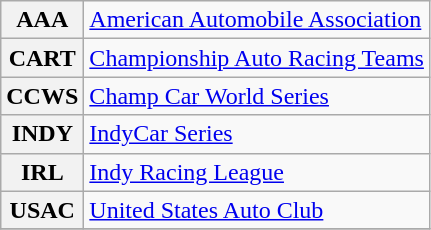<table class="wikitable plainrowheaders">
<tr>
<th scope="row" style="text-align:center">AAA</th>
<td><a href='#'>American Automobile Association</a></td>
</tr>
<tr>
<th scope="row" style="text-align:center">CART</th>
<td><a href='#'>Championship Auto Racing Teams</a></td>
</tr>
<tr>
<th scope="row" style="text-align:center">CCWS</th>
<td><a href='#'>Champ Car World Series</a></td>
</tr>
<tr>
<th scope="row" style="text-align:center">INDY</th>
<td><a href='#'>IndyCar Series</a></td>
</tr>
<tr>
<th scope="row" style="text-align:center">IRL</th>
<td><a href='#'>Indy Racing League</a></td>
</tr>
<tr>
<th scope="row" style="text-align:center">USAC</th>
<td><a href='#'>United States Auto Club</a></td>
</tr>
<tr>
</tr>
</table>
